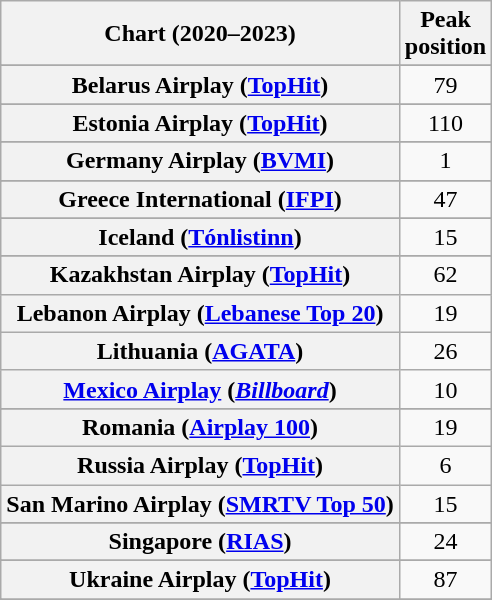<table class="wikitable sortable plainrowheaders" style="text-align:center">
<tr>
<th scope="col">Chart (2020–2023)</th>
<th scope="col">Peak<br>position</th>
</tr>
<tr>
</tr>
<tr>
</tr>
<tr>
<th scope="row">Belarus Airplay (<a href='#'>TopHit</a>)</th>
<td>79</td>
</tr>
<tr>
</tr>
<tr>
</tr>
<tr>
</tr>
<tr>
</tr>
<tr>
</tr>
<tr>
</tr>
<tr>
</tr>
<tr>
</tr>
<tr>
<th scope="row">Estonia Airplay (<a href='#'>TopHit</a>)</th>
<td>110</td>
</tr>
<tr>
</tr>
<tr>
</tr>
<tr>
</tr>
<tr>
<th scope="row">Germany Airplay (<a href='#'>BVMI</a>)</th>
<td>1</td>
</tr>
<tr>
</tr>
<tr>
<th scope="row">Greece International (<a href='#'>IFPI</a>)</th>
<td>47</td>
</tr>
<tr>
</tr>
<tr>
</tr>
<tr>
<th scope="row">Iceland (<a href='#'>Tónlistinn</a>)</th>
<td>15</td>
</tr>
<tr>
</tr>
<tr>
</tr>
<tr>
<th scope="row">Kazakhstan Airplay (<a href='#'>TopHit</a>)</th>
<td>62</td>
</tr>
<tr>
<th scope="row">Lebanon Airplay (<a href='#'>Lebanese Top 20</a>)</th>
<td>19</td>
</tr>
<tr>
<th scope="row">Lithuania (<a href='#'>AGATA</a>)</th>
<td>26</td>
</tr>
<tr>
<th scope="row"><a href='#'>Mexico Airplay</a> (<em><a href='#'>Billboard</a></em>)</th>
<td>10</td>
</tr>
<tr>
</tr>
<tr>
</tr>
<tr>
</tr>
<tr>
</tr>
<tr>
</tr>
<tr>
</tr>
<tr>
<th scope="row">Romania (<a href='#'>Airplay 100</a>)</th>
<td>19</td>
</tr>
<tr>
<th scope="row">Russia Airplay (<a href='#'>TopHit</a>)</th>
<td>6</td>
</tr>
<tr>
<th scope="row">San Marino Airplay (<a href='#'>SMRTV Top 50</a>)</th>
<td>15</td>
</tr>
<tr>
</tr>
<tr>
<th scope="row">Singapore (<a href='#'>RIAS</a>)</th>
<td>24</td>
</tr>
<tr>
</tr>
<tr>
</tr>
<tr>
</tr>
<tr>
<th scope="row">Ukraine Airplay (<a href='#'>TopHit</a>)</th>
<td>87</td>
</tr>
<tr>
</tr>
<tr>
</tr>
<tr>
</tr>
<tr>
</tr>
<tr>
</tr>
<tr>
</tr>
</table>
